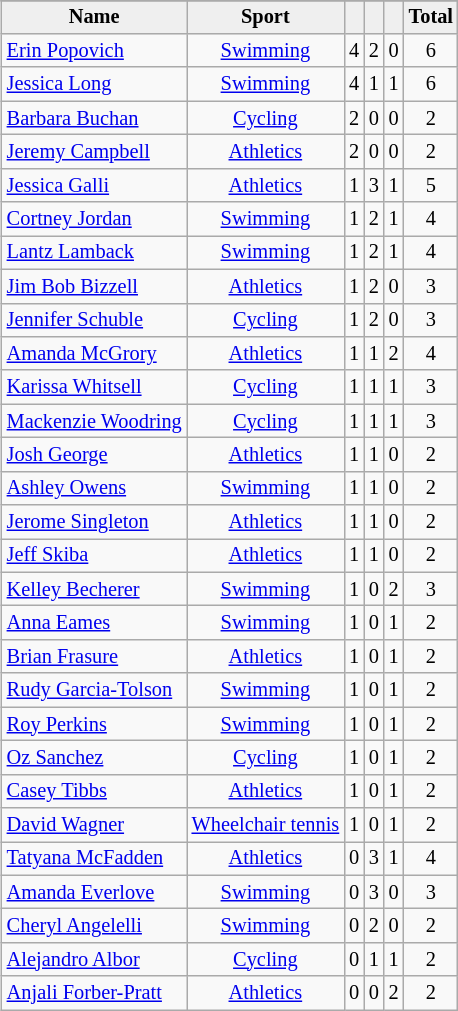<table class="wikitable sortable" style="font-size:85%" align="right">
<tr bgcolor="#efefef">
</tr>
<tr align="center" bgcolor="#efefef">
<td><strong>Name</strong></td>
<td><strong>Sport</strong></td>
<td class="unsortable"></td>
<td class="unsortable"></td>
<td class="unsortable"></td>
<td><strong>Total</strong></td>
</tr>
<tr align="center">
<td align="left"><a href='#'>Erin Popovich</a></td>
<td><a href='#'>Swimming</a></td>
<td>4</td>
<td>2</td>
<td>0</td>
<td>6</td>
</tr>
<tr align="center">
<td align="left"><a href='#'>Jessica Long</a></td>
<td><a href='#'>Swimming</a></td>
<td>4</td>
<td>1</td>
<td>1</td>
<td>6</td>
</tr>
<tr align="center">
<td align="left"><a href='#'>Barbara Buchan</a></td>
<td><a href='#'>Cycling</a></td>
<td>2</td>
<td>0</td>
<td>0</td>
<td>2</td>
</tr>
<tr align="center">
<td align="left"><a href='#'>Jeremy Campbell</a></td>
<td><a href='#'>Athletics</a></td>
<td>2</td>
<td>0</td>
<td>0</td>
<td>2</td>
</tr>
<tr align="center">
<td align="left"><a href='#'>Jessica Galli</a></td>
<td><a href='#'>Athletics</a></td>
<td>1</td>
<td>3</td>
<td>1</td>
<td>5</td>
</tr>
<tr align="center">
<td align="left"><a href='#'>Cortney Jordan</a></td>
<td><a href='#'>Swimming</a></td>
<td>1</td>
<td>2</td>
<td>1</td>
<td>4</td>
</tr>
<tr align="center">
<td align="left"><a href='#'>Lantz Lamback</a></td>
<td><a href='#'>Swimming</a></td>
<td>1</td>
<td>2</td>
<td>1</td>
<td>4</td>
</tr>
<tr align="center">
<td align="left"><a href='#'>Jim Bob Bizzell</a></td>
<td><a href='#'>Athletics</a></td>
<td>1</td>
<td>2</td>
<td>0</td>
<td>3</td>
</tr>
<tr align="center">
<td align="left"><a href='#'>Jennifer Schuble</a></td>
<td><a href='#'>Cycling</a></td>
<td>1</td>
<td>2</td>
<td>0</td>
<td>3</td>
</tr>
<tr align="center">
<td align="left"><a href='#'>Amanda McGrory</a></td>
<td><a href='#'>Athletics</a></td>
<td>1</td>
<td>1</td>
<td>2</td>
<td>4</td>
</tr>
<tr align="center">
<td align="left"><a href='#'>Karissa Whitsell</a></td>
<td><a href='#'>Cycling</a></td>
<td>1</td>
<td>1</td>
<td>1</td>
<td>3</td>
</tr>
<tr align="center">
<td align="left"><a href='#'>Mackenzie Woodring</a></td>
<td><a href='#'>Cycling</a></td>
<td>1</td>
<td>1</td>
<td>1</td>
<td>3</td>
</tr>
<tr align="center">
<td align="left"><a href='#'>Josh George</a></td>
<td><a href='#'>Athletics</a></td>
<td>1</td>
<td>1</td>
<td>0</td>
<td>2</td>
</tr>
<tr align="center">
<td align="left"><a href='#'>Ashley Owens</a></td>
<td><a href='#'>Swimming</a></td>
<td>1</td>
<td>1</td>
<td>0</td>
<td>2</td>
</tr>
<tr align="center">
<td align="left"><a href='#'>Jerome Singleton</a></td>
<td><a href='#'>Athletics</a></td>
<td>1</td>
<td>1</td>
<td>0</td>
<td>2</td>
</tr>
<tr align="center">
<td align="left"><a href='#'>Jeff Skiba</a></td>
<td><a href='#'>Athletics</a></td>
<td>1</td>
<td>1</td>
<td>0</td>
<td>2</td>
</tr>
<tr align="center">
<td align="left"><a href='#'>Kelley Becherer</a></td>
<td><a href='#'>Swimming</a></td>
<td>1</td>
<td>0</td>
<td>2</td>
<td>3</td>
</tr>
<tr align="center">
<td align="left"><a href='#'>Anna Eames</a></td>
<td><a href='#'>Swimming</a></td>
<td>1</td>
<td>0</td>
<td>1</td>
<td>2</td>
</tr>
<tr align="center">
<td align="left"><a href='#'>Brian Frasure</a></td>
<td><a href='#'>Athletics</a></td>
<td>1</td>
<td>0</td>
<td>1</td>
<td>2</td>
</tr>
<tr align="center">
<td align="left"><a href='#'>Rudy Garcia-Tolson</a></td>
<td><a href='#'>Swimming</a></td>
<td>1</td>
<td>0</td>
<td>1</td>
<td>2</td>
</tr>
<tr align="center">
<td align="left"><a href='#'>Roy Perkins</a></td>
<td><a href='#'>Swimming</a></td>
<td>1</td>
<td>0</td>
<td>1</td>
<td>2</td>
</tr>
<tr align="center">
<td align="left"><a href='#'>Oz Sanchez</a></td>
<td><a href='#'>Cycling</a></td>
<td>1</td>
<td>0</td>
<td>1</td>
<td>2</td>
</tr>
<tr align="center">
<td align="left"><a href='#'>Casey Tibbs</a></td>
<td><a href='#'>Athletics</a></td>
<td>1</td>
<td>0</td>
<td>1</td>
<td>2</td>
</tr>
<tr align="center">
<td align="left"><a href='#'>David Wagner</a></td>
<td><a href='#'>Wheelchair tennis</a></td>
<td>1</td>
<td>0</td>
<td>1</td>
<td>2</td>
</tr>
<tr align="center">
<td align="left"><a href='#'>Tatyana McFadden</a></td>
<td><a href='#'>Athletics</a></td>
<td>0</td>
<td>3</td>
<td>1</td>
<td>4</td>
</tr>
<tr align="center">
<td align="left"><a href='#'>Amanda Everlove</a></td>
<td><a href='#'>Swimming</a></td>
<td>0</td>
<td>3</td>
<td>0</td>
<td>3</td>
</tr>
<tr align="center">
<td align="left"><a href='#'>Cheryl Angelelli</a></td>
<td><a href='#'>Swimming</a></td>
<td>0</td>
<td>2</td>
<td>0</td>
<td>2</td>
</tr>
<tr align="center">
<td align="left"><a href='#'>Alejandro Albor</a></td>
<td><a href='#'>Cycling</a></td>
<td>0</td>
<td>1</td>
<td>1</td>
<td>2</td>
</tr>
<tr align="center">
<td align="left"><a href='#'>Anjali Forber-Pratt</a></td>
<td><a href='#'>Athletics</a></td>
<td>0</td>
<td>0</td>
<td>2</td>
<td>2</td>
</tr>
</table>
